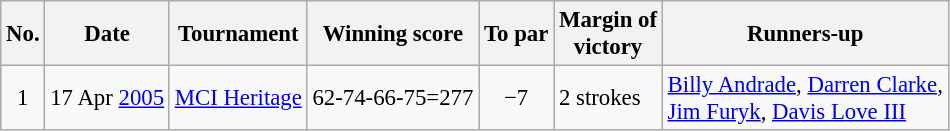<table class="wikitable" style="font-size:95%;">
<tr>
<th>No.</th>
<th>Date</th>
<th>Tournament</th>
<th>Winning score</th>
<th>To par</th>
<th>Margin of<br>victory</th>
<th>Runners-up</th>
</tr>
<tr>
<td align=center>1</td>
<td align=right>17 Apr <a href='#'>2005</a></td>
<td><a href='#'>MCI Heritage</a></td>
<td>62-74-66-75=277</td>
<td align=center>−7</td>
<td>2 strokes</td>
<td> <a href='#'>Billy Andrade</a>,  <a href='#'>Darren Clarke</a>,<br> <a href='#'>Jim Furyk</a>,  <a href='#'>Davis Love III</a></td>
</tr>
</table>
